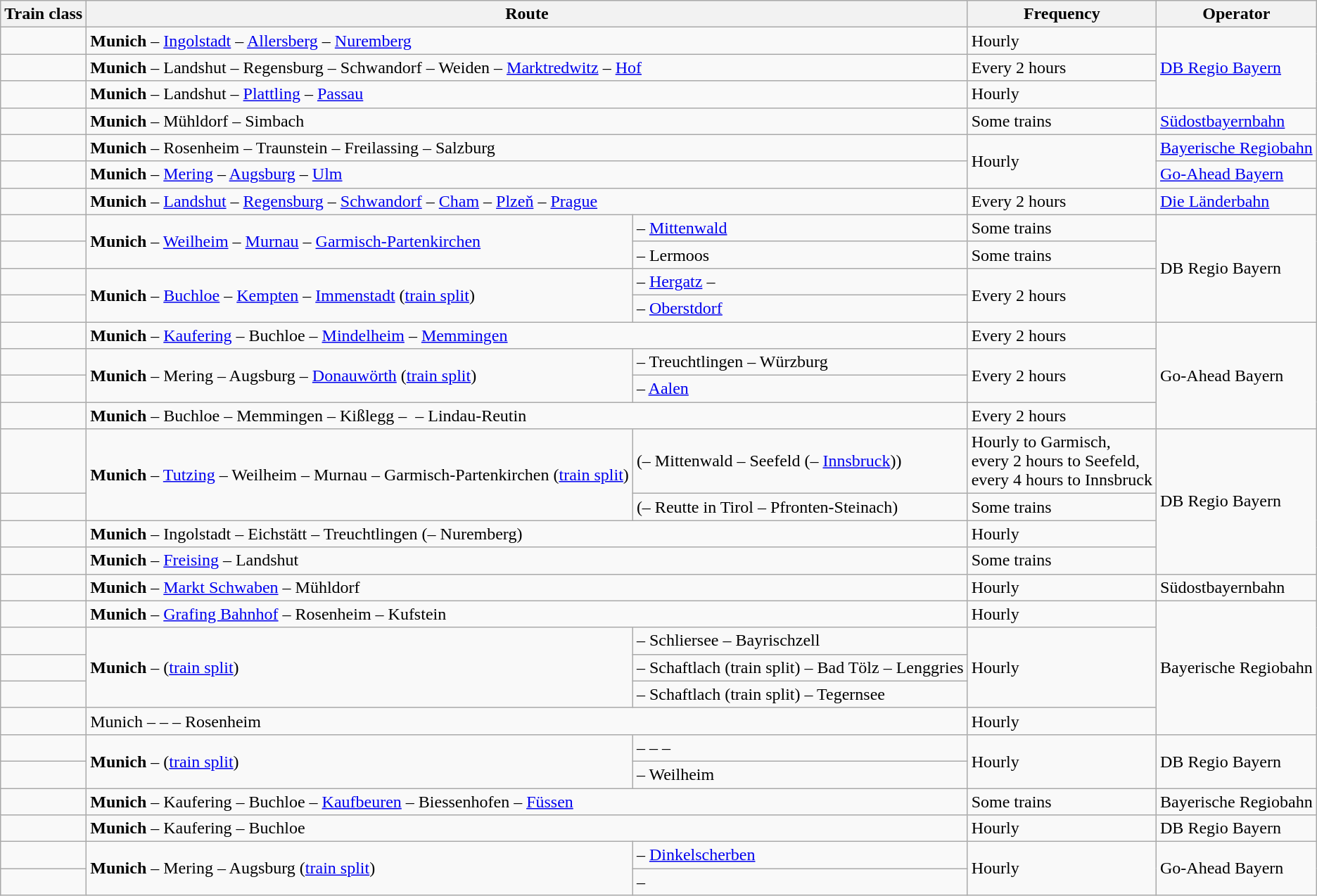<table class="wikitable">
<tr>
<th>Train class</th>
<th colspan=2>Route</th>
<th>Frequency</th>
<th>Operator</th>
</tr>
<tr>
<td align="center"></td>
<td colspan=2><strong>Munich</strong> – <a href='#'>Ingolstadt</a> – <a href='#'>Allersberg</a> – <a href='#'>Nuremberg</a></td>
<td>Hourly</td>
<td rowspan=3><a href='#'>DB Regio Bayern</a></td>
</tr>
<tr>
<td align="center"></td>
<td colspan=2><strong>Munich</strong> – Landshut – Regensburg – Schwandorf – Weiden – <a href='#'>Marktredwitz</a> – <a href='#'>Hof</a></td>
<td>Every 2 hours</td>
</tr>
<tr>
<td align="center"></td>
<td colspan=2><strong>Munich</strong> – Landshut – <a href='#'>Plattling</a> – <a href='#'>Passau</a></td>
<td>Hourly</td>
</tr>
<tr>
<td align="center"></td>
<td colspan=2><strong>Munich</strong> – Mühldorf – Simbach</td>
<td>Some trains</td>
<td><a href='#'>Südostbayernbahn</a></td>
</tr>
<tr>
<td align="center"></td>
<td colspan=2><strong>Munich</strong> – Rosenheim – Traunstein – Freilassing – Salzburg</td>
<td rowspan=2>Hourly</td>
<td><a href='#'>Bayerische Regiobahn</a></td>
</tr>
<tr>
<td align="center"></td>
<td colspan=2><strong>Munich</strong> – <a href='#'>Mering</a> – <a href='#'>Augsburg</a> – <a href='#'>Ulm</a></td>
<td><a href='#'>Go-Ahead Bayern</a></td>
</tr>
<tr>
<td align="center"></td>
<td colspan=2><strong>Munich</strong> – <a href='#'>Landshut</a> – <a href='#'>Regensburg</a> – <a href='#'>Schwandorf</a> – <a href='#'>Cham</a> – <a href='#'>Plzeň</a> – <a href='#'>Prague</a></td>
<td>Every 2 hours</td>
<td><a href='#'>Die Länderbahn</a></td>
</tr>
<tr>
<td align="center"></td>
<td rowspan=2><strong>Munich</strong> – <a href='#'>Weilheim</a> – <a href='#'>Murnau</a> – <a href='#'>Garmisch-Partenkirchen</a></td>
<td>– <a href='#'>Mittenwald</a></td>
<td>Some trains</td>
<td rowspan=4>DB Regio Bayern</td>
</tr>
<tr>
<td align="center"></td>
<td>– Lermoos</td>
<td>Some trains</td>
</tr>
<tr>
<td align="center"></td>
<td rowspan=2><strong>Munich</strong> – <a href='#'>Buchloe</a> – <a href='#'>Kempten</a> – <a href='#'>Immenstadt</a> (<a href='#'>train split</a>)</td>
<td>– <a href='#'>Hergatz</a> – </td>
<td rowspan=2>Every 2 hours</td>
</tr>
<tr>
<td align="center"></td>
<td>– <a href='#'>Oberstdorf</a></td>
</tr>
<tr>
<td align="center"></td>
<td colspan=2><strong>Munich</strong> – <a href='#'>Kaufering</a> – Buchloe – <a href='#'>Mindelheim</a> – <a href='#'>Memmingen</a></td>
<td>Every 2 hours</td>
<td rowspan=4>Go-Ahead Bayern</td>
</tr>
<tr>
<td align="center"></td>
<td rowspan=2><strong>Munich</strong> – Mering – Augsburg – <a href='#'>Donauwörth</a> (<a href='#'>train split</a>)</td>
<td>– Treuchtlingen – Würzburg</td>
<td rowspan=2>Every 2 hours</td>
</tr>
<tr>
<td align="center"></td>
<td>– <a href='#'>Aalen</a></td>
</tr>
<tr>
<td align="center"></td>
<td colspan=2><strong>Munich</strong> –  Buchloe – Memmingen – Kißlegg –  – Lindau-Reutin</td>
<td>Every 2 hours</td>
</tr>
<tr>
<td align="center"></td>
<td rowspan=2><strong>Munich</strong> – <a href='#'>Tutzing</a> – Weilheim – Murnau – Garmisch-Partenkirchen (<a href='#'>train split</a>)</td>
<td>(– Mittenwald – Seefeld (– <a href='#'>Innsbruck</a>))</td>
<td>Hourly to Garmisch,<br> every 2 hours to Seefeld,<br> every 4 hours to Innsbruck</td>
<td rowspan=4>DB Regio Bayern</td>
</tr>
<tr>
<td align="center"></td>
<td>(– Reutte in Tirol – Pfronten-Steinach)</td>
<td>Some trains</td>
</tr>
<tr>
<td align="center"></td>
<td colspan=2><strong>Munich</strong> – Ingolstadt – Eichstätt – Treuchtlingen (– Nuremberg)</td>
<td>Hourly</td>
</tr>
<tr>
<td align="center"></td>
<td colspan=2><strong>Munich</strong> – <a href='#'>Freising</a> – Landshut</td>
<td>Some trains</td>
</tr>
<tr>
<td align="center"></td>
<td colspan=2><strong>Munich</strong> – <a href='#'>Markt Schwaben</a> – Mühldorf</td>
<td>Hourly</td>
<td>Südostbayernbahn</td>
</tr>
<tr>
<td align="center"></td>
<td colspan=2><strong>Munich</strong> – <a href='#'>Grafing Bahnhof</a> – Rosenheim – Kufstein</td>
<td>Hourly</td>
<td rowspan="5">Bayerische Regiobahn</td>
</tr>
<tr>
<td align="center"></td>
<td rowspan=3><strong>Munich</strong> –  (<a href='#'>train split</a>)</td>
<td>– Schliersee – Bayrischzell</td>
<td rowspan=3>Hourly</td>
</tr>
<tr>
<td align="center"></td>
<td>– Schaftlach (train split) – Bad Tölz – Lenggries</td>
</tr>
<tr>
<td align="center"></td>
<td>– Schaftlach (train split) – Tegernsee</td>
</tr>
<tr>
<td align="center"></td>
<td colspan=2>Munich –  –  – Rosenheim</td>
<td>Hourly</td>
</tr>
<tr>
<td align="center"></td>
<td rowspan=2><strong>Munich</strong> –  (<a href='#'>train split</a>)</td>
<td>–  –  – </td>
<td rowspan=2>Hourly</td>
<td rowspan=2>DB Regio Bayern</td>
</tr>
<tr>
<td align="center"></td>
<td>– Weilheim</td>
</tr>
<tr>
<td align="center"></td>
<td colspan=2><strong>Munich</strong> – Kaufering – Buchloe – <a href='#'>Kaufbeuren</a> – Biessenhofen – <a href='#'>Füssen</a></td>
<td>Some trains</td>
<td>Bayerische Regiobahn</td>
</tr>
<tr>
<td align="center"></td>
<td colspan=2><strong>Munich</strong> – Kaufering – Buchloe</td>
<td>Hourly</td>
<td>DB Regio Bayern</td>
</tr>
<tr>
<td align="center"></td>
<td rowspan=2><strong>Munich</strong> – Mering – Augsburg (<a href='#'>train split</a>)</td>
<td>– <a href='#'>Dinkelscherben</a></td>
<td rowspan=2>Hourly</td>
<td rowspan=2>Go-Ahead Bayern</td>
</tr>
<tr>
<td align="center"></td>
<td>– </td>
</tr>
</table>
